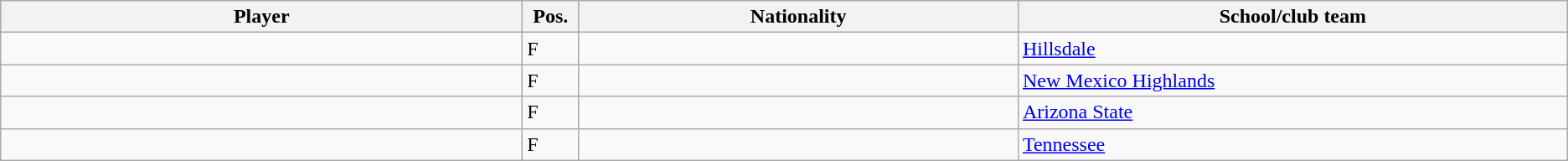<table class="wikitable sortable sortable">
<tr>
<th style="width:19%;">Player</th>
<th style="width:1%;">Pos.</th>
<th style="width:16%;">Nationality</th>
<th style="width:20%;">School/club team</th>
</tr>
<tr>
<td></td>
<td>F</td>
<td></td>
<td><a href='#'>Hillsdale</a></td>
</tr>
<tr>
<td></td>
<td>F</td>
<td></td>
<td><a href='#'>New Mexico Highlands</a></td>
</tr>
<tr>
<td></td>
<td>F</td>
<td></td>
<td><a href='#'>Arizona State</a></td>
</tr>
<tr>
<td></td>
<td>F</td>
<td></td>
<td><a href='#'>Tennessee</a></td>
</tr>
</table>
